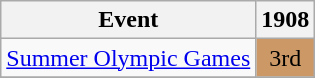<table class="wikitable">
<tr>
<th>Event</th>
<th>1908</th>
</tr>
<tr>
<td><a href='#'>Summer Olympic Games</a></td>
<td align="center" bgcolor="cc9966">3rd</td>
</tr>
<tr>
</tr>
</table>
